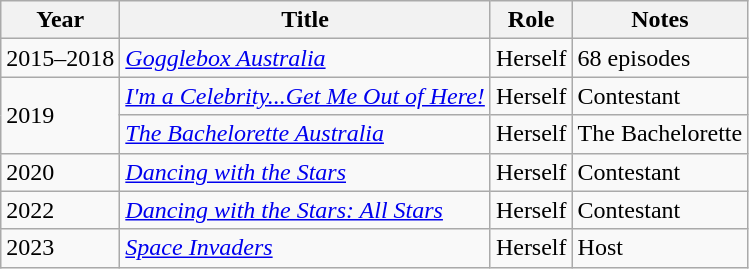<table class="wikitable sortable">
<tr>
<th>Year</th>
<th>Title</th>
<th>Role</th>
<th class="unsortable">Notes</th>
</tr>
<tr>
<td>2015–2018</td>
<td><em><a href='#'>Gogglebox Australia</a></em></td>
<td>Herself</td>
<td>68 episodes</td>
</tr>
<tr>
<td rowspan=2>2019</td>
<td><em><a href='#'>I'm a Celebrity...Get Me Out of Here!</a></em></td>
<td>Herself</td>
<td>Contestant</td>
</tr>
<tr>
<td><em><a href='#'>The Bachelorette Australia</a></em></td>
<td>Herself</td>
<td>The Bachelorette</td>
</tr>
<tr>
<td>2020</td>
<td><em><a href='#'>Dancing with the Stars</a></em></td>
<td>Herself</td>
<td>Contestant</td>
</tr>
<tr>
<td>2022</td>
<td><em><a href='#'>Dancing with the Stars: All Stars</a></em></td>
<td>Herself</td>
<td>Contestant</td>
</tr>
<tr>
<td>2023</td>
<td><em><a href='#'>Space Invaders</a></em></td>
<td>Herself</td>
<td>Host</td>
</tr>
</table>
